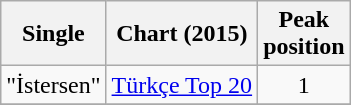<table class="wikitable sortable">
<tr>
<th align="left">Single</th>
<th align="left">Chart (2015)</th>
<th align="center">Peak<br>position</th>
</tr>
<tr>
<td align="left">"İstersen"</td>
<td align="left"><a href='#'>Türkçe Top 20</a></td>
<td align="center">1</td>
</tr>
<tr>
</tr>
</table>
